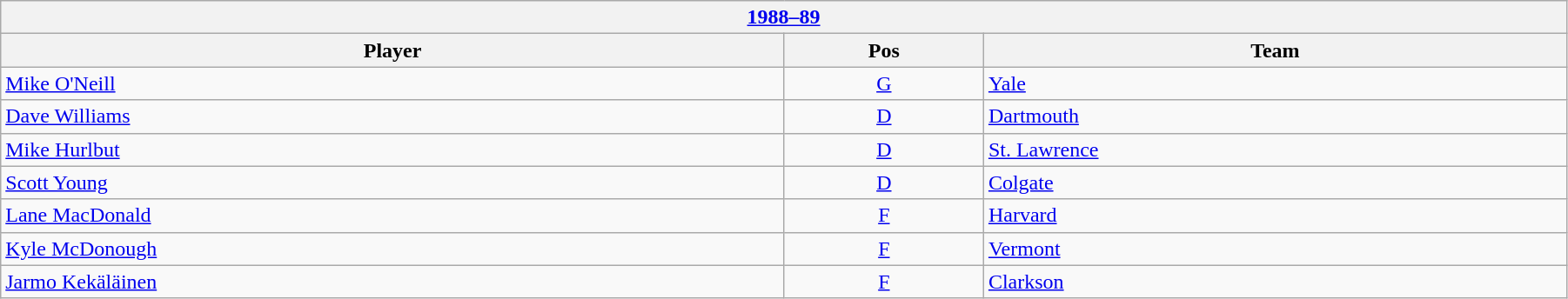<table class="wikitable" width=95%>
<tr>
<th colspan=3><a href='#'>1988–89</a></th>
</tr>
<tr>
<th>Player</th>
<th>Pos</th>
<th>Team</th>
</tr>
<tr>
<td><a href='#'>Mike O'Neill</a></td>
<td align=center><a href='#'>G</a></td>
<td><a href='#'>Yale</a></td>
</tr>
<tr>
<td><a href='#'>Dave Williams</a></td>
<td align=center><a href='#'>D</a></td>
<td><a href='#'>Dartmouth</a></td>
</tr>
<tr>
<td><a href='#'>Mike Hurlbut</a></td>
<td align=center><a href='#'>D</a></td>
<td><a href='#'>St. Lawrence</a></td>
</tr>
<tr>
<td><a href='#'>Scott Young</a></td>
<td align=center><a href='#'>D</a></td>
<td><a href='#'>Colgate</a></td>
</tr>
<tr>
<td><a href='#'>Lane MacDonald</a></td>
<td align=center><a href='#'>F</a></td>
<td><a href='#'>Harvard</a></td>
</tr>
<tr>
<td><a href='#'>Kyle McDonough</a></td>
<td align=center><a href='#'>F</a></td>
<td><a href='#'>Vermont</a></td>
</tr>
<tr>
<td><a href='#'>Jarmo Kekäläinen</a></td>
<td align=center><a href='#'>F</a></td>
<td><a href='#'>Clarkson</a></td>
</tr>
</table>
